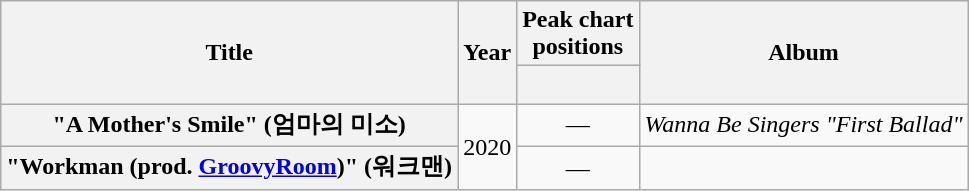<table class="wikitable plainrowheaders" style="text-align:center">
<tr>
<th scope="col" rowspan="2">Title</th>
<th scope="col" rowspan="2">Year</th>
<th scope="col" colspan="1">Peak chart <br> positions</th>
<th scope="col" rowspan="2">Album</th>
</tr>
<tr>
<th><br></th>
</tr>
<tr>
<th scope="row">"A Mother's Smile" (엄마의 미소)<br></th>
<td rowspan="2">2020</td>
<td>—</td>
<td><em>Wanna Be Singers "First Ballad"</em></td>
</tr>
<tr>
<th scope="row">"Workman (prod. <a href='#'>GroovyRoom</a>)" (워크맨)<br></th>
<td>—</td>
<td></td>
</tr>
</table>
